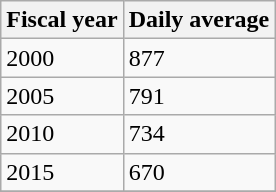<table class="wikitable">
<tr>
<th>Fiscal year</th>
<th>Daily average</th>
</tr>
<tr>
<td>2000</td>
<td>877</td>
</tr>
<tr>
<td>2005</td>
<td>791</td>
</tr>
<tr>
<td>2010</td>
<td>734</td>
</tr>
<tr>
<td>2015</td>
<td>670</td>
</tr>
<tr>
</tr>
</table>
